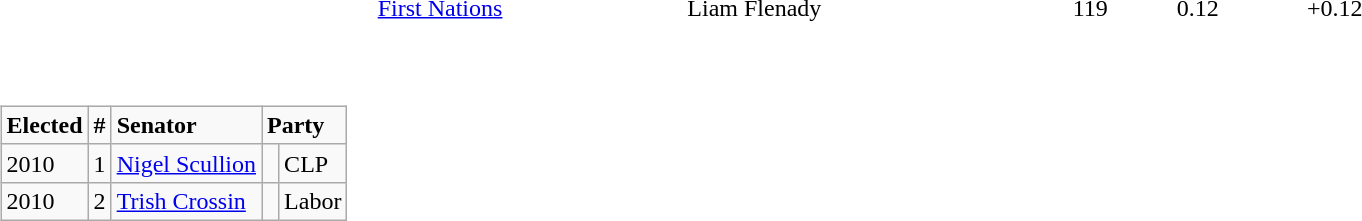<table style="width:100%;">
<tr>
<td><br>
<br><br><br><br><br><br><br><br></td>
</tr>
<tr>
<td> </td>
<td style="text-align:left;"><a href='#'>First Nations</a></td>
<td style="text-align:left;">Liam Flenady</td>
<td style="text-align:right;">119</td>
<td style="text-align:right;">0.12</td>
<td style="text-align:right;">+0.12</td>
</tr>
<tr>
<td align=right><br><br><table class="wikitable">
<tr>
<td><strong>Elected</strong></td>
<td><strong>#</strong></td>
<td><strong>Senator</strong></td>
<td colspan="2"><strong>Party</strong></td>
</tr>
<tr>
<td>2010</td>
<td>1</td>
<td><a href='#'>Nigel Scullion</a></td>
<td> </td>
<td>CLP</td>
</tr>
<tr>
<td>2010</td>
<td>2</td>
<td><a href='#'>Trish Crossin</a></td>
<td> </td>
<td>Labor</td>
</tr>
</table>
</td>
</tr>
</table>
